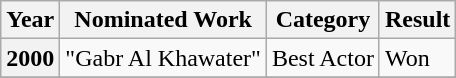<table class="wikitable plainrowheaders sortable">
<tr>
<th scope="col">Year</th>
<th scope="col">Nominated Work</th>
<th scope="col">Category</th>
<th scope="col">Result</th>
</tr>
<tr>
<th style="text-align:center;">2000</th>
<td>"Gabr Al Khawater"</td>
<td>Best Actor</td>
<td>Won</td>
</tr>
<tr>
</tr>
</table>
